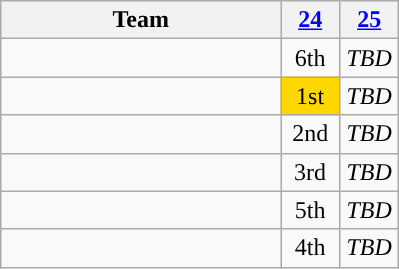<table class="wikitable" style="text-align:center;">
<tr>
<th bgcolor="#efefef" style="width:11.2em;">Team</th>
<th bgcolor="#efefef" style="width:2em;"><a href='#'>24</a></th>
<th bgcolor="#efefef" style="width:2em;"><a href='#'>25</a></th>
</tr>
<tr>
<td align=left></td>
<td>6th</td>
<td><em>TBD</em></td>
</tr>
<tr>
<td align=left></td>
<td bgcolor=#FFD700>1st</td>
<td><em>TBD</em></td>
</tr>
<tr>
<td align=left></td>
<td>2nd</td>
<td><em>TBD</em></td>
</tr>
<tr>
<td align=left></td>
<td>3rd</td>
<td><em>TBD</em></td>
</tr>
<tr>
<td align=left></td>
<td>5th</td>
<td><em>TBD</em></td>
</tr>
<tr>
<td align=left></td>
<td>4th</td>
<td><em>TBD</em></td>
</tr>
</table>
